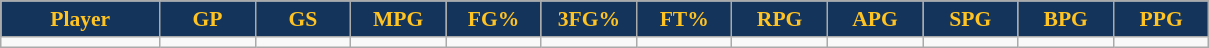<table class="wikitable sortable" style="font-size: 90%">
<tr>
<th style="background:#14345B;color:#ffc322;" width="10%">Player</th>
<th style="background:#14345B;color:#ffc322;" width="6%">GP</th>
<th style="background:#14345B;color:#ffc322;" width="6%">GS</th>
<th style="background:#14345B;color:#ffc322;" width="6%">MPG</th>
<th style="background:#14345B;color:#ffc322;" width="6%">FG%</th>
<th style="background:#14345B;color:#ffc322;" width="6%">3FG%</th>
<th style="background:#14345B;color:#ffc322;" width="6%">FT%</th>
<th style="background:#14345B;color:#ffc322;" width="6%">RPG</th>
<th style="background:#14345B;color:#ffc322;" width="6%">APG</th>
<th style="background:#14345B;color:#ffc322;" width="6%">SPG</th>
<th style="background:#14345B;color:#ffc322;" width="6%">BPG</th>
<th style="background:#14345B;color:#ffc322;" width="6%">PPG</th>
</tr>
<tr>
<td></td>
<td></td>
<td></td>
<td></td>
<td></td>
<td></td>
<td></td>
<td></td>
<td></td>
<td></td>
<td></td>
<td></td>
</tr>
</table>
